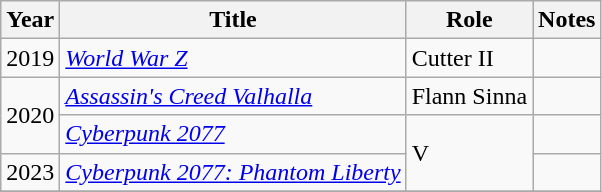<table class="wikitable sortable">
<tr>
<th>Year</th>
<th>Title</th>
<th>Role</th>
<th class="unsortable">Notes</th>
</tr>
<tr>
<td>2019</td>
<td><em><a href='#'>World War Z</a></em></td>
<td>Cutter II</td>
<td></td>
</tr>
<tr>
<td rowspan="2">2020</td>
<td><em><a href='#'>Assassin's Creed Valhalla</a></em></td>
<td>Flann Sinna</td>
<td></td>
</tr>
<tr>
<td><em><a href='#'>Cyberpunk 2077</a></em></td>
<td rowspan="2">V</td>
<td></td>
</tr>
<tr>
<td>2023</td>
<td><em><a href='#'>Cyberpunk 2077: Phantom Liberty</a></em></td>
<td></td>
</tr>
<tr>
</tr>
</table>
